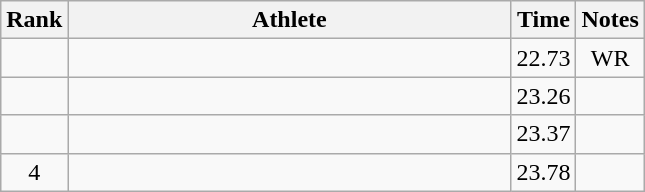<table class="wikitable" style="text-align:center">
<tr>
<th>Rank</th>
<th Style="width:18em">Athlete</th>
<th>Time</th>
<th>Notes</th>
</tr>
<tr>
<td></td>
<td style="text-align:left"></td>
<td>22.73</td>
<td>WR</td>
</tr>
<tr>
<td></td>
<td style="text-align:left"></td>
<td>23.26</td>
<td></td>
</tr>
<tr>
<td></td>
<td style="text-align:left"></td>
<td>23.37</td>
<td></td>
</tr>
<tr>
<td>4</td>
<td style="text-align:left"></td>
<td>23.78</td>
<td></td>
</tr>
</table>
